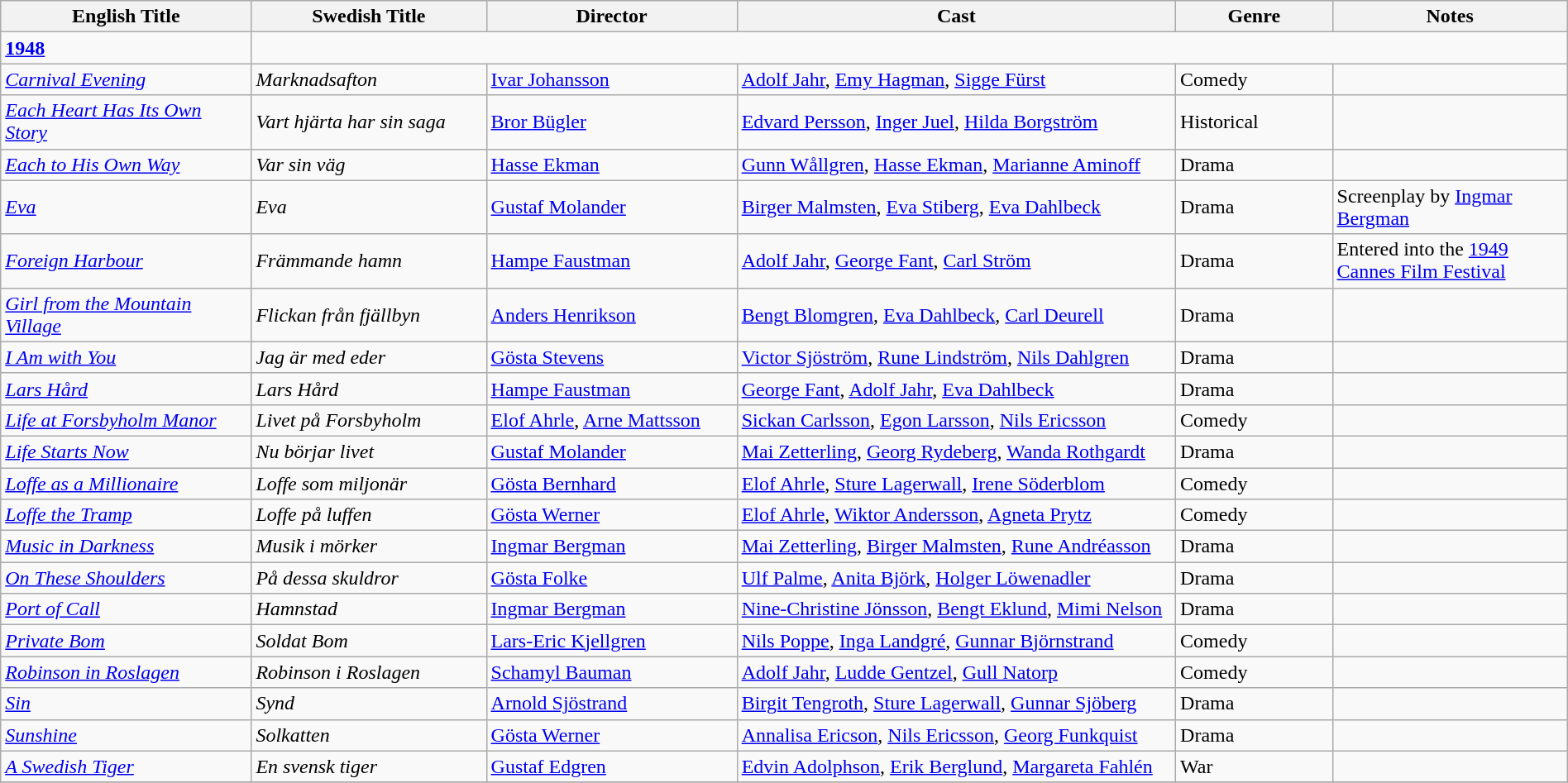<table class="wikitable" style="width:100%;">
<tr>
<th style="width:16%;">English Title</th>
<th style="width:15%;">Swedish Title</th>
<th style="width:16%;">Director</th>
<th style="width:28%;">Cast</th>
<th style="width:10%;">Genre</th>
<th style="width:15%;">Notes</th>
</tr>
<tr>
<td><strong><a href='#'>1948</a></strong></td>
</tr>
<tr>
<td><em><a href='#'>Carnival Evening</a></em></td>
<td><em>Marknadsafton</em></td>
<td><a href='#'>Ivar Johansson</a></td>
<td><a href='#'>Adolf Jahr</a>, <a href='#'>Emy Hagman</a>, <a href='#'>Sigge Fürst</a></td>
<td>Comedy</td>
<td></td>
</tr>
<tr>
<td><em><a href='#'>Each Heart Has Its Own Story</a></em></td>
<td><em>Vart hjärta har sin saga</em></td>
<td><a href='#'>Bror Bügler</a></td>
<td><a href='#'>Edvard Persson</a>, <a href='#'>Inger Juel</a>, <a href='#'>Hilda Borgström</a></td>
<td>Historical</td>
<td></td>
</tr>
<tr>
<td><em><a href='#'>Each to His Own Way</a></em></td>
<td><em>Var sin väg</em></td>
<td><a href='#'>Hasse Ekman</a></td>
<td><a href='#'>Gunn Wållgren</a>, <a href='#'>Hasse Ekman</a>, <a href='#'>Marianne Aminoff</a></td>
<td>Drama</td>
<td></td>
</tr>
<tr>
<td><em><a href='#'>Eva</a></em></td>
<td><em>Eva</em></td>
<td><a href='#'>Gustaf Molander</a></td>
<td><a href='#'>Birger Malmsten</a>, <a href='#'>Eva Stiberg</a>, <a href='#'>Eva Dahlbeck</a></td>
<td>Drama</td>
<td>Screenplay by <a href='#'>Ingmar Bergman</a></td>
</tr>
<tr>
<td><em><a href='#'>Foreign Harbour</a></em></td>
<td><em>Främmande hamn</em></td>
<td><a href='#'>Hampe Faustman</a></td>
<td><a href='#'>Adolf Jahr</a>, <a href='#'>George Fant</a>, <a href='#'>Carl Ström</a></td>
<td>Drama</td>
<td>Entered into the <a href='#'>1949 Cannes Film Festival</a></td>
</tr>
<tr>
<td><em><a href='#'>Girl from the Mountain Village</a></em></td>
<td><em>Flickan från fjällbyn</em></td>
<td><a href='#'>Anders Henrikson</a></td>
<td><a href='#'>Bengt Blomgren</a>, <a href='#'>Eva Dahlbeck</a>, <a href='#'>Carl Deurell</a></td>
<td>Drama</td>
<td></td>
</tr>
<tr>
<td><em><a href='#'>I Am with You</a></em></td>
<td><em>Jag är med eder</em></td>
<td><a href='#'>Gösta Stevens</a></td>
<td><a href='#'>Victor Sjöström</a>, <a href='#'>Rune Lindström</a>, <a href='#'>Nils Dahlgren</a></td>
<td>Drama</td>
<td></td>
</tr>
<tr>
<td><em><a href='#'>Lars Hård</a></em></td>
<td><em>Lars Hård</em></td>
<td><a href='#'>Hampe Faustman</a></td>
<td><a href='#'>George Fant</a>, <a href='#'>Adolf Jahr</a>, <a href='#'>Eva Dahlbeck</a></td>
<td>Drama</td>
<td></td>
</tr>
<tr>
<td><em><a href='#'>Life at Forsbyholm Manor</a></em></td>
<td><em>Livet på Forsbyholm</em></td>
<td><a href='#'>Elof Ahrle</a>, <a href='#'>Arne Mattsson</a></td>
<td><a href='#'>Sickan Carlsson</a>, <a href='#'>Egon Larsson</a>, <a href='#'>Nils Ericsson</a></td>
<td>Comedy</td>
<td></td>
</tr>
<tr>
<td><em><a href='#'>Life Starts Now</a></em></td>
<td><em>Nu börjar livet</em></td>
<td><a href='#'>Gustaf Molander</a></td>
<td><a href='#'>Mai Zetterling</a>, <a href='#'>Georg Rydeberg</a>, <a href='#'>Wanda Rothgardt</a></td>
<td>Drama</td>
<td></td>
</tr>
<tr>
<td><em><a href='#'>Loffe as a Millionaire</a></em></td>
<td><em>Loffe som miljonär</em></td>
<td><a href='#'>Gösta Bernhard</a></td>
<td><a href='#'>Elof Ahrle</a>, <a href='#'>Sture Lagerwall</a>, <a href='#'>Irene Söderblom</a></td>
<td>Comedy</td>
<td></td>
</tr>
<tr>
<td><em><a href='#'>Loffe the Tramp</a></em></td>
<td><em>Loffe på luffen</em></td>
<td><a href='#'>Gösta Werner</a></td>
<td><a href='#'>Elof Ahrle</a>, <a href='#'>Wiktor Andersson</a>, <a href='#'>Agneta Prytz</a></td>
<td>Comedy</td>
<td></td>
</tr>
<tr>
<td><em><a href='#'>Music in Darkness</a></em></td>
<td><em>Musik i mörker</em></td>
<td><a href='#'>Ingmar Bergman</a></td>
<td><a href='#'>Mai Zetterling</a>, <a href='#'>Birger Malmsten</a>, <a href='#'>Rune Andréasson</a></td>
<td>Drama</td>
<td></td>
</tr>
<tr>
<td><em><a href='#'>On These Shoulders</a></em></td>
<td><em>På dessa skuldror</em></td>
<td><a href='#'>Gösta Folke</a></td>
<td><a href='#'>Ulf Palme</a>, <a href='#'>Anita Björk</a>, <a href='#'>Holger Löwenadler</a></td>
<td>Drama</td>
<td></td>
</tr>
<tr>
<td><em><a href='#'>Port of Call</a></em></td>
<td><em>Hamnstad</em></td>
<td><a href='#'>Ingmar Bergman</a></td>
<td><a href='#'>Nine-Christine Jönsson</a>, <a href='#'>Bengt Eklund</a>, <a href='#'>Mimi Nelson</a></td>
<td>Drama</td>
<td></td>
</tr>
<tr>
<td><em><a href='#'>Private Bom</a></em></td>
<td><em>Soldat Bom</em></td>
<td><a href='#'>Lars-Eric Kjellgren</a></td>
<td><a href='#'>Nils Poppe</a>, <a href='#'>Inga Landgré</a>, <a href='#'>Gunnar Björnstrand</a></td>
<td>Comedy</td>
<td></td>
</tr>
<tr>
<td><em><a href='#'>Robinson in Roslagen</a></em></td>
<td><em>Robinson i Roslagen</em></td>
<td><a href='#'>Schamyl Bauman</a></td>
<td><a href='#'>Adolf Jahr</a>, <a href='#'>Ludde Gentzel</a>, <a href='#'>Gull Natorp</a></td>
<td>Comedy</td>
<td></td>
</tr>
<tr>
<td><em><a href='#'>Sin</a></em></td>
<td><em>Synd</em></td>
<td><a href='#'>Arnold Sjöstrand</a></td>
<td><a href='#'>Birgit Tengroth</a>, <a href='#'>Sture Lagerwall</a>, <a href='#'>Gunnar Sjöberg</a></td>
<td>Drama</td>
<td></td>
</tr>
<tr>
<td><em><a href='#'>Sunshine</a></em></td>
<td><em>Solkatten</em></td>
<td><a href='#'>Gösta Werner</a></td>
<td><a href='#'>Annalisa Ericson</a>, <a href='#'>Nils Ericsson</a>, <a href='#'>Georg Funkquist</a></td>
<td>Drama</td>
<td></td>
</tr>
<tr>
<td><em><a href='#'>A Swedish Tiger</a></em></td>
<td><em>En svensk tiger</em></td>
<td><a href='#'>Gustaf Edgren</a></td>
<td><a href='#'>Edvin Adolphson</a>, <a href='#'>Erik Berglund</a>, <a href='#'>Margareta Fahlén</a></td>
<td>War</td>
<td></td>
</tr>
<tr>
</tr>
</table>
